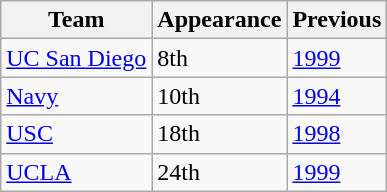<table class="wikitable sortable">
<tr>
<th>Team</th>
<th>Appearance</th>
<th>Previous</th>
</tr>
<tr>
<td><a href='#'>UC San Diego</a></td>
<td>8th</td>
<td><a href='#'>1999</a></td>
</tr>
<tr>
<td><a href='#'>Navy</a></td>
<td>10th</td>
<td><a href='#'>1994</a></td>
</tr>
<tr>
<td><a href='#'>USC</a></td>
<td>18th</td>
<td><a href='#'>1998</a></td>
</tr>
<tr>
<td><a href='#'>UCLA</a></td>
<td>24th</td>
<td><a href='#'>1999</a></td>
</tr>
</table>
